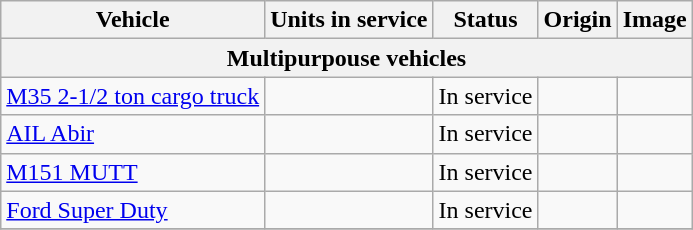<table class="wikitable">
<tr>
<th>Vehicle</th>
<th>Units in service</th>
<th>Status</th>
<th>Origin</th>
<th>Image</th>
</tr>
<tr>
<th colspan="5">Multipurpouse vehicles</th>
</tr>
<tr>
<td><a href='#'>M35 2-1/2 ton cargo truck</a></td>
<td></td>
<td>In service</td>
<td></td>
<td></td>
</tr>
<tr>
<td><a href='#'>AIL Abir</a></td>
<td></td>
<td>In service</td>
<td></td>
<td></td>
</tr>
<tr>
<td><a href='#'>M151 MUTT</a></td>
<td></td>
<td>In service</td>
<td></td>
<td></td>
</tr>
<tr>
<td><a href='#'>Ford Super Duty</a></td>
<td></td>
<td>In service</td>
<td></td>
<td></td>
</tr>
<tr>
</tr>
</table>
